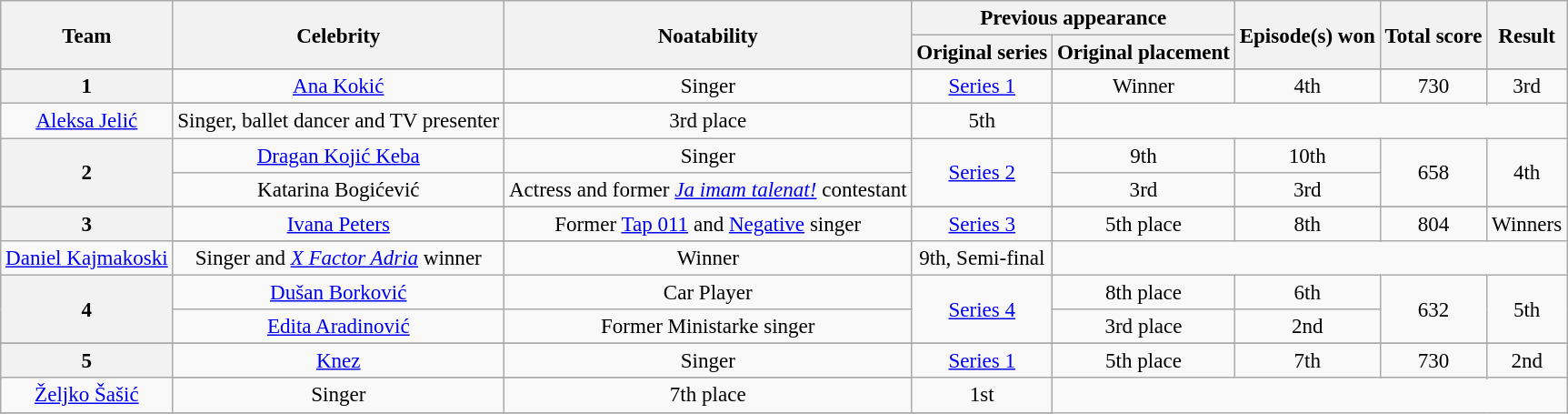<table class="wikitable sortable" border="2"  style="text-align:center;font-size:96%">
<tr>
<th rowspan="2">Team</th>
<th rowspan="2">Celebrity</th>
<th rowspan="2">Noatability</th>
<th colspan="2">Previous appearance</th>
<th rowspan="2">Episode(s) won</th>
<th rowspan="2">Total score</th>
<th rowspan="2">Result</th>
</tr>
<tr>
<th>Original series</th>
<th>Original placement</th>
</tr>
<tr>
</tr>
<tr -bgcolor="tan">
<th rowspan="2">1</th>
<td><a href='#'>Ana Kokić</a></td>
<td>Singer</td>
<td rowspan="2"><a href='#'>Series 1</a></td>
<td>Winner</td>
<td>4th</td>
<td rowspan="2">730</td>
<td rowspan="2">3rd</td>
</tr>
<tr>
</tr>
<tr -bgcolor="tan">
<td><a href='#'>Aleksa Jelić</a></td>
<td>Singer, ballet dancer and TV presenter</td>
<td>3rd place</td>
<td>5th</td>
</tr>
<tr>
<th rowspan="2">2</th>
<td><a href='#'>Dragan Kojić Keba</a></td>
<td>Singer</td>
<td rowspan="2"><a href='#'>Series 2</a></td>
<td>9th</td>
<td>10th</td>
<td rowspan="2">658</td>
<td rowspan="2">4th</td>
</tr>
<tr>
<td>Katarina Bogićević</td>
<td>Actress and former <em><a href='#'>Ja imam talenat!</a></em> contestant</td>
<td>3rd</td>
<td>3rd</td>
</tr>
<tr>
</tr>
<tr -bgcolor="gold">
<th rowspan="2">3</th>
<td><a href='#'>Ivana Peters</a></td>
<td>Former <a href='#'>Tap 011</a> and <a href='#'>Negative</a> singer</td>
<td rowspan="2"><a href='#'>Series 3</a></td>
<td>5th place</td>
<td>8th</td>
<td rowspan="2">804</td>
<td rowspan="2">Winners</td>
</tr>
<tr>
</tr>
<tr -bgcolor="gold">
<td><a href='#'>Daniel Kajmakoski</a></td>
<td>Singer and <em><a href='#'>X Factor Adria</a></em> winner</td>
<td>Winner</td>
<td>9th, Semi-final</td>
</tr>
<tr>
<th rowspan="2">4</th>
<td><a href='#'>Dušan Borković</a></td>
<td>Car Player</td>
<td rowspan="2"><a href='#'>Series 4</a></td>
<td>8th place</td>
<td>6th</td>
<td rowspan="2">632</td>
<td rowspan="2">5th</td>
</tr>
<tr>
<td><a href='#'>Edita Aradinović</a></td>
<td>Former Ministarke singer</td>
<td>3rd place</td>
<td>2nd</td>
</tr>
<tr>
</tr>
<tr -bgcolor="silver">
<th rowspan="2">5</th>
<td><a href='#'>Knez</a></td>
<td>Singer</td>
<td rowspan="2"><a href='#'>Series 1</a></td>
<td>5th place</td>
<td>7th</td>
<td rowspan="2">730</td>
<td rowspan="2">2nd</td>
</tr>
<tr>
</tr>
<tr -bgcolor="silver">
<td><a href='#'>Željko Šašić</a></td>
<td>Singer</td>
<td>7th place</td>
<td>1st</td>
</tr>
<tr>
</tr>
</table>
